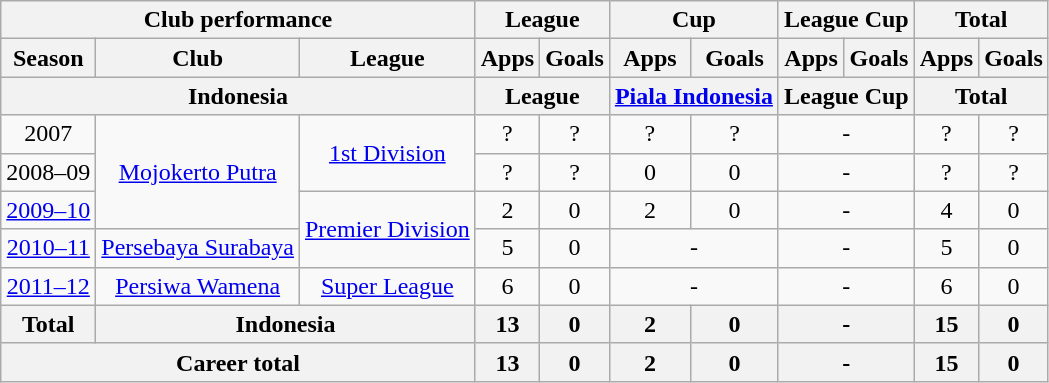<table class="wikitable" style="text-align:center;">
<tr>
<th colspan=3>Club performance</th>
<th colspan=2>League</th>
<th colspan=2>Cup</th>
<th colspan=2>League Cup</th>
<th colspan=2>Total</th>
</tr>
<tr>
<th>Season</th>
<th>Club</th>
<th>League</th>
<th>Apps</th>
<th>Goals</th>
<th>Apps</th>
<th>Goals</th>
<th>Apps</th>
<th>Goals</th>
<th>Apps</th>
<th>Goals</th>
</tr>
<tr>
<th colspan=3>Indonesia</th>
<th colspan=2>League</th>
<th colspan=2><a href='#'>Piala Indonesia</a></th>
<th colspan=2>League Cup</th>
<th colspan=2>Total</th>
</tr>
<tr>
<td>2007</td>
<td rowspan="3"><a href='#'>Mojokerto Putra</a></td>
<td rowspan="2"><a href='#'>1st Division</a></td>
<td>?</td>
<td>?</td>
<td>?</td>
<td>?</td>
<td colspan="2">-</td>
<td>?</td>
<td>?</td>
</tr>
<tr>
<td>2008–09</td>
<td>?</td>
<td>?</td>
<td>0</td>
<td>0</td>
<td colspan="2">-</td>
<td>?</td>
<td>?</td>
</tr>
<tr>
<td><a href='#'>2009–10</a></td>
<td rowspan="2"><a href='#'>Premier Division</a></td>
<td>2</td>
<td>0</td>
<td>2</td>
<td>0</td>
<td colspan="2">-</td>
<td>4</td>
<td>0</td>
</tr>
<tr>
<td><a href='#'>2010–11</a></td>
<td rowspan="1"><a href='#'>Persebaya Surabaya</a></td>
<td>5</td>
<td>0</td>
<td colspan="2">-</td>
<td colspan="2">-</td>
<td>5</td>
<td>0</td>
</tr>
<tr>
<td><a href='#'>2011–12</a></td>
<td rowspan="1"><a href='#'>Persiwa Wamena</a></td>
<td rowspan="1"><a href='#'>Super League</a></td>
<td>6</td>
<td>0</td>
<td colspan="2">-</td>
<td colspan="2">-</td>
<td>6</td>
<td>0</td>
</tr>
<tr>
<th rowspan=1>Total</th>
<th colspan=2>Indonesia</th>
<th>13</th>
<th>0</th>
<th>2</th>
<th>0</th>
<th colspan="2">-</th>
<th>15</th>
<th>0</th>
</tr>
<tr>
<th colspan=3>Career total</th>
<th>13</th>
<th>0</th>
<th>2</th>
<th>0</th>
<th colspan="2">-</th>
<th>15</th>
<th>0</th>
</tr>
</table>
